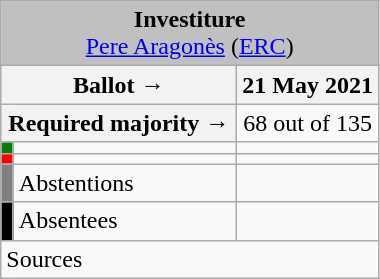<table class="wikitable" style="text-align:center;">
<tr>
<td colspan="4" align="center" bgcolor="#C0C0C0"><strong>Investiture</strong><br><a href='#'>Pere Aragonès</a> (<a href='#'>ERC</a>)</td>
</tr>
<tr>
<th colspan="2" width="150px">Ballot →</th>
<th>21 May 2021</th>
</tr>
<tr>
<th colspan="2">Required majority →</th>
<td>68 out of 135 </td>
</tr>
<tr>
<th width="1px" style="background:green;"></th>
<td align="left"></td>
<td></td>
</tr>
<tr>
<th style="background:red;"></th>
<td align="left"></td>
<td></td>
</tr>
<tr>
<th style="background:gray;"></th>
<td align="left"><span>Abstentions</span></td>
<td></td>
</tr>
<tr>
<th style="background:black;"></th>
<td align="left"><span>Absentees</span></td>
<td></td>
</tr>
<tr>
<td align="left" colspan="4">Sources</td>
</tr>
</table>
